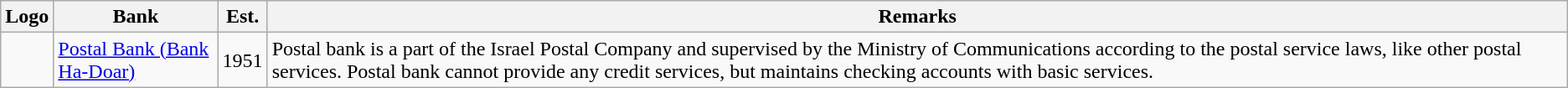<table class="wikitable sortable">
<tr valign="middle">
<th>Logo</th>
<th>Bank</th>
<th>Est.</th>
<th>Remarks</th>
</tr>
<tr valign="middle">
<td></td>
<td><a href='#'>Postal Bank (Bank Ha-Doar)</a></td>
<td>1951</td>
<td>Postal bank is a part of the Israel Postal Company and supervised by the Ministry of Communications according to the postal service laws, like other postal services. Postal bank cannot provide any credit services, but maintains checking accounts with basic services.</td>
</tr>
</table>
